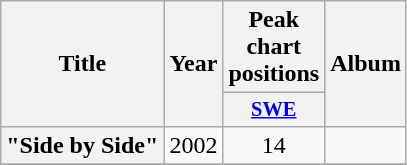<table class="wikitable plainrowheaders" style="text-align:center;">
<tr>
<th scope="col" rowspan="2">Title</th>
<th scope="col" rowspan="2">Year</th>
<th scope="col" colspan="1">Peak chart positions</th>
<th scope="col" rowspan="2">Album</th>
</tr>
<tr>
<th scope="col" style="width:3em;font-size:85%;"><a href='#'>SWE</a></th>
</tr>
<tr>
<th scope="row">"Side by Side"</th>
<td>2002</td>
<td>14</td>
<td></td>
</tr>
<tr>
</tr>
</table>
